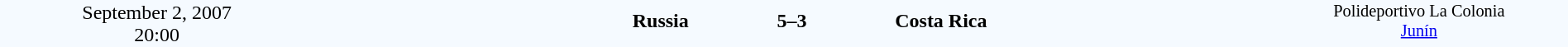<table style="width: 100%; background:#F5FAFF;" cellspacing="0">
<tr>
<td align=center rowspan=3 width=20%>September 2, 2007<br>20:00</td>
</tr>
<tr>
<td width=24% align=right><strong>Russia</strong></td>
<td align=center width=13%><strong>5–3</strong></td>
<td width=24%><strong>Costa Rica</strong></td>
<td style=font-size:85% rowspan=3 valign=top align=center>Polideportivo La Colonia<br><a href='#'>Junín</a></td>
</tr>
<tr style=font-size:85%>
<td align=right valign=top></td>
<td></td>
<td></td>
</tr>
</table>
